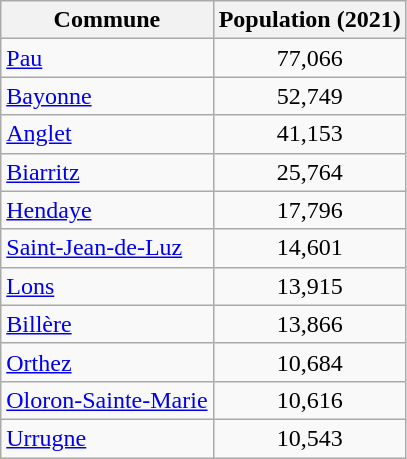<table class=wikitable>
<tr>
<th>Commune</th>
<th>Population (2021)</th>
</tr>
<tr>
<td><a href='#'>Pau</a></td>
<td style="text-align: center;">77,066</td>
</tr>
<tr>
<td><a href='#'>Bayonne</a></td>
<td style="text-align: center;">52,749</td>
</tr>
<tr>
<td><a href='#'>Anglet</a></td>
<td style="text-align: center;">41,153</td>
</tr>
<tr>
<td><a href='#'>Biarritz</a></td>
<td style="text-align: center;">25,764</td>
</tr>
<tr>
<td><a href='#'>Hendaye</a></td>
<td style="text-align: center;">17,796</td>
</tr>
<tr>
<td><a href='#'>Saint-Jean-de-Luz</a></td>
<td style="text-align: center;">14,601</td>
</tr>
<tr>
<td><a href='#'>Lons</a></td>
<td style="text-align: center;">13,915</td>
</tr>
<tr>
<td><a href='#'>Billère</a></td>
<td style="text-align: center;">13,866</td>
</tr>
<tr>
<td><a href='#'>Orthez</a></td>
<td style="text-align: center;">10,684</td>
</tr>
<tr>
<td><a href='#'>Oloron-Sainte-Marie</a></td>
<td style="text-align: center;">10,616</td>
</tr>
<tr>
<td><a href='#'>Urrugne</a></td>
<td style="text-align: center;">10,543</td>
</tr>
</table>
